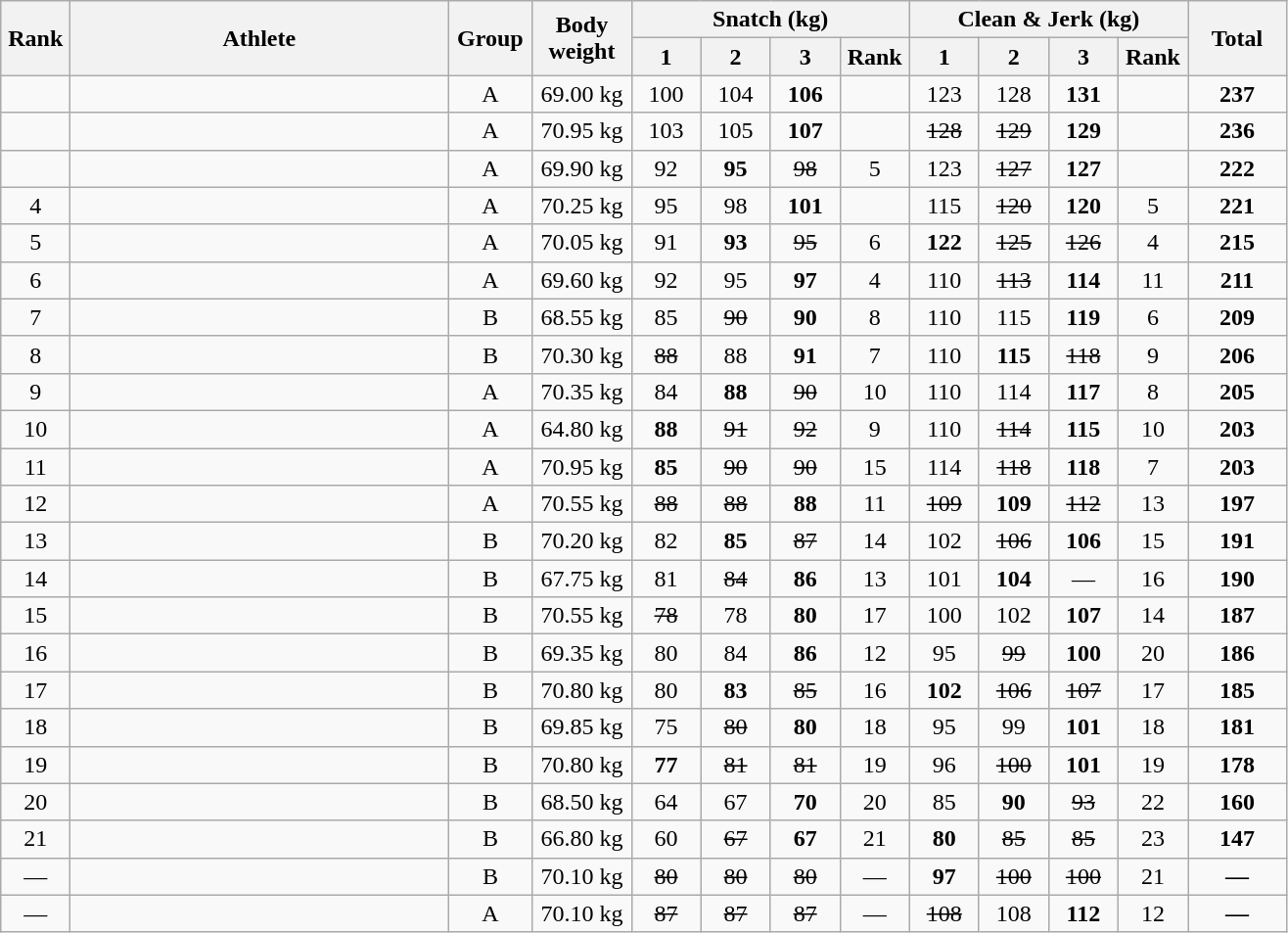<table class = "wikitable" style="text-align:center;">
<tr>
<th rowspan=2 width=40>Rank</th>
<th rowspan=2 width=250>Athlete</th>
<th rowspan=2 width=50>Group</th>
<th rowspan=2 width=60>Body weight</th>
<th colspan=4>Snatch (kg)</th>
<th colspan=4>Clean & Jerk (kg)</th>
<th rowspan=2 width=60>Total</th>
</tr>
<tr>
<th width=40>1</th>
<th width=40>2</th>
<th width=40>3</th>
<th width=40>Rank</th>
<th width=40>1</th>
<th width=40>2</th>
<th width=40>3</th>
<th width=40>Rank</th>
</tr>
<tr>
<td></td>
<td align=left></td>
<td>A</td>
<td>69.00 kg</td>
<td>100</td>
<td>104</td>
<td><strong>106</strong></td>
<td></td>
<td>123</td>
<td>128</td>
<td><strong>131</strong></td>
<td></td>
<td><strong>237</strong></td>
</tr>
<tr>
<td></td>
<td align=left></td>
<td>A</td>
<td>70.95 kg</td>
<td>103</td>
<td>105</td>
<td><strong>107</strong></td>
<td></td>
<td><s>128</s></td>
<td><s>129</s></td>
<td><strong>129</strong></td>
<td></td>
<td><strong>236</strong></td>
</tr>
<tr>
<td></td>
<td align=left></td>
<td>A</td>
<td>69.90 kg</td>
<td>92</td>
<td><strong>95</strong></td>
<td><s>98</s></td>
<td>5</td>
<td>123</td>
<td><s>127</s></td>
<td><strong>127</strong></td>
<td></td>
<td><strong>222</strong></td>
</tr>
<tr>
<td>4</td>
<td align=left></td>
<td>A</td>
<td>70.25 kg</td>
<td>95</td>
<td>98</td>
<td><strong>101</strong></td>
<td></td>
<td>115</td>
<td><s>120</s></td>
<td><strong>120</strong></td>
<td>5</td>
<td><strong>221</strong></td>
</tr>
<tr>
<td>5</td>
<td align=left></td>
<td>A</td>
<td>70.05 kg</td>
<td>91</td>
<td><strong>93</strong></td>
<td><s>95</s></td>
<td>6</td>
<td><strong>122</strong></td>
<td><s>125</s></td>
<td><s>126</s></td>
<td>4</td>
<td><strong>215</strong></td>
</tr>
<tr>
<td>6</td>
<td align=left></td>
<td>A</td>
<td>69.60 kg</td>
<td>92</td>
<td>95</td>
<td><strong>97</strong></td>
<td>4</td>
<td>110</td>
<td><s>113</s></td>
<td><strong>114</strong></td>
<td>11</td>
<td><strong>211</strong></td>
</tr>
<tr>
<td>7</td>
<td align=left></td>
<td>B</td>
<td>68.55 kg</td>
<td>85</td>
<td><s>90</s></td>
<td><strong>90</strong></td>
<td>8</td>
<td>110</td>
<td>115</td>
<td><strong>119</strong></td>
<td>6</td>
<td><strong>209</strong></td>
</tr>
<tr>
<td>8</td>
<td align=left></td>
<td>B</td>
<td>70.30 kg</td>
<td><s>88</s></td>
<td>88</td>
<td><strong>91</strong></td>
<td>7</td>
<td>110</td>
<td><strong>115</strong></td>
<td><s>118</s></td>
<td>9</td>
<td><strong>206</strong></td>
</tr>
<tr>
<td>9</td>
<td align=left></td>
<td>A</td>
<td>70.35 kg</td>
<td>84</td>
<td><strong>88</strong></td>
<td><s>90</s></td>
<td>10</td>
<td>110</td>
<td>114</td>
<td><strong>117</strong></td>
<td>8</td>
<td><strong>205</strong></td>
</tr>
<tr>
<td>10</td>
<td align=left></td>
<td>A</td>
<td>64.80 kg</td>
<td><strong>88</strong></td>
<td><s>91</s></td>
<td><s>92</s></td>
<td>9</td>
<td>110</td>
<td><s>114</s></td>
<td><strong>115</strong></td>
<td>10</td>
<td><strong>203</strong></td>
</tr>
<tr>
<td>11</td>
<td align=left></td>
<td>A</td>
<td>70.95 kg</td>
<td><strong>85</strong></td>
<td><s>90</s></td>
<td><s>90</s></td>
<td>15</td>
<td>114</td>
<td><s>118</s></td>
<td><strong>118</strong></td>
<td>7</td>
<td><strong>203</strong></td>
</tr>
<tr>
<td>12</td>
<td align=left></td>
<td>A</td>
<td>70.55 kg</td>
<td><s>88</s></td>
<td><s>88</s></td>
<td><strong>88</strong></td>
<td>11</td>
<td><s>109</s></td>
<td><strong>109</strong></td>
<td><s>112</s></td>
<td>13</td>
<td><strong>197</strong></td>
</tr>
<tr>
<td>13</td>
<td align=left></td>
<td>B</td>
<td>70.20 kg</td>
<td>82</td>
<td><strong>85</strong></td>
<td><s>87</s></td>
<td>14</td>
<td>102</td>
<td><s>106</s></td>
<td><strong>106</strong></td>
<td>15</td>
<td><strong>191</strong></td>
</tr>
<tr>
<td>14</td>
<td align=left></td>
<td>B</td>
<td>67.75 kg</td>
<td>81</td>
<td><s>84</s></td>
<td><strong>86</strong></td>
<td>13</td>
<td>101</td>
<td><strong>104</strong></td>
<td>—</td>
<td>16</td>
<td><strong>190</strong></td>
</tr>
<tr>
<td>15</td>
<td align=left></td>
<td>B</td>
<td>70.55 kg</td>
<td><s>78</s></td>
<td>78</td>
<td><strong>80</strong></td>
<td>17</td>
<td>100</td>
<td>102</td>
<td><strong>107</strong></td>
<td>14</td>
<td><strong>187</strong></td>
</tr>
<tr>
<td>16</td>
<td align=left></td>
<td>B</td>
<td>69.35 kg</td>
<td>80</td>
<td>84</td>
<td><strong>86</strong></td>
<td>12</td>
<td>95</td>
<td><s>99</s></td>
<td><strong>100</strong></td>
<td>20</td>
<td><strong>186</strong></td>
</tr>
<tr>
<td>17</td>
<td align=left></td>
<td>B</td>
<td>70.80 kg</td>
<td>80</td>
<td><strong>83</strong></td>
<td><s>85</s></td>
<td>16</td>
<td><strong>102</strong></td>
<td><s>106</s></td>
<td><s>107</s></td>
<td>17</td>
<td><strong>185</strong></td>
</tr>
<tr>
<td>18</td>
<td align=left></td>
<td>B</td>
<td>69.85 kg</td>
<td>75</td>
<td><s>80</s></td>
<td><strong>80</strong></td>
<td>18</td>
<td>95</td>
<td>99</td>
<td><strong>101</strong></td>
<td>18</td>
<td><strong>181</strong></td>
</tr>
<tr>
<td>19</td>
<td align=left></td>
<td>B</td>
<td>70.80 kg</td>
<td><strong>77</strong></td>
<td><s>81</s></td>
<td><s>81</s></td>
<td>19</td>
<td>96</td>
<td><s>100</s></td>
<td><strong>101</strong></td>
<td>19</td>
<td><strong>178</strong></td>
</tr>
<tr>
<td>20</td>
<td align=left></td>
<td>B</td>
<td>68.50 kg</td>
<td>64</td>
<td>67</td>
<td><strong>70</strong></td>
<td>20</td>
<td>85</td>
<td><strong>90</strong></td>
<td><s>93</s></td>
<td>22</td>
<td><strong>160</strong></td>
</tr>
<tr>
<td>21</td>
<td align=left></td>
<td>B</td>
<td>66.80 kg</td>
<td>60</td>
<td><s>67</s></td>
<td><strong>67</strong></td>
<td>21</td>
<td><strong>80</strong></td>
<td><s>85</s></td>
<td><s>85</s></td>
<td>23</td>
<td><strong>147</strong></td>
</tr>
<tr>
<td>—</td>
<td align=left></td>
<td>B</td>
<td>70.10 kg</td>
<td><s>80</s></td>
<td><s>80</s></td>
<td><s>80</s></td>
<td>—</td>
<td><strong>97</strong></td>
<td><s>100</s></td>
<td><s>100</s></td>
<td>21</td>
<td><strong>—</strong></td>
</tr>
<tr>
<td>—</td>
<td align=left></td>
<td>A</td>
<td>70.10 kg</td>
<td><s>87</s></td>
<td><s>87</s></td>
<td><s>87</s></td>
<td>—</td>
<td><s>108</s></td>
<td>108</td>
<td><strong>112</strong></td>
<td>12</td>
<td><strong>—</strong></td>
</tr>
</table>
